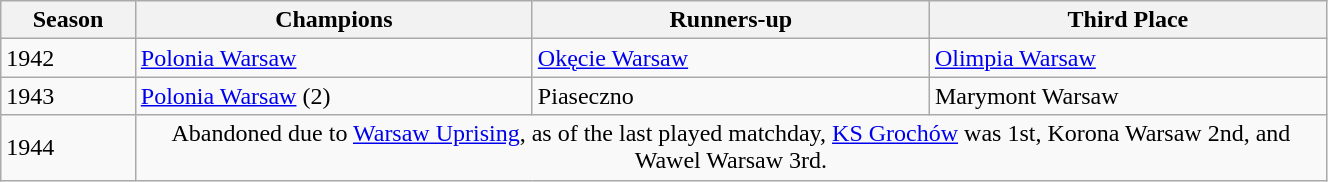<table class="wikitable plainrowheaders" width="70%;">
<tr>
<th width="6%">Season</th>
<th width="18%">Champions</th>
<th width="18%">Runners-up</th>
<th width="18%">Third Place</th>
</tr>
<tr>
<td>1942</td>
<td><a href='#'>Polonia Warsaw</a></td>
<td><a href='#'>Okęcie Warsaw</a></td>
<td><a href='#'>Olimpia Warsaw</a></td>
</tr>
<tr>
<td>1943</td>
<td><a href='#'>Polonia Warsaw</a> (2)</td>
<td>Piaseczno</td>
<td>Marymont Warsaw</td>
</tr>
<tr>
<td>1944</td>
<td colspan="3" style="text-align:center;">Abandoned due to <a href='#'>Warsaw Uprising</a>, as of the last played matchday, <a href='#'>KS Grochów</a> was 1st, Korona Warsaw 2nd, and Wawel Warsaw 3rd.</td>
</tr>
</table>
